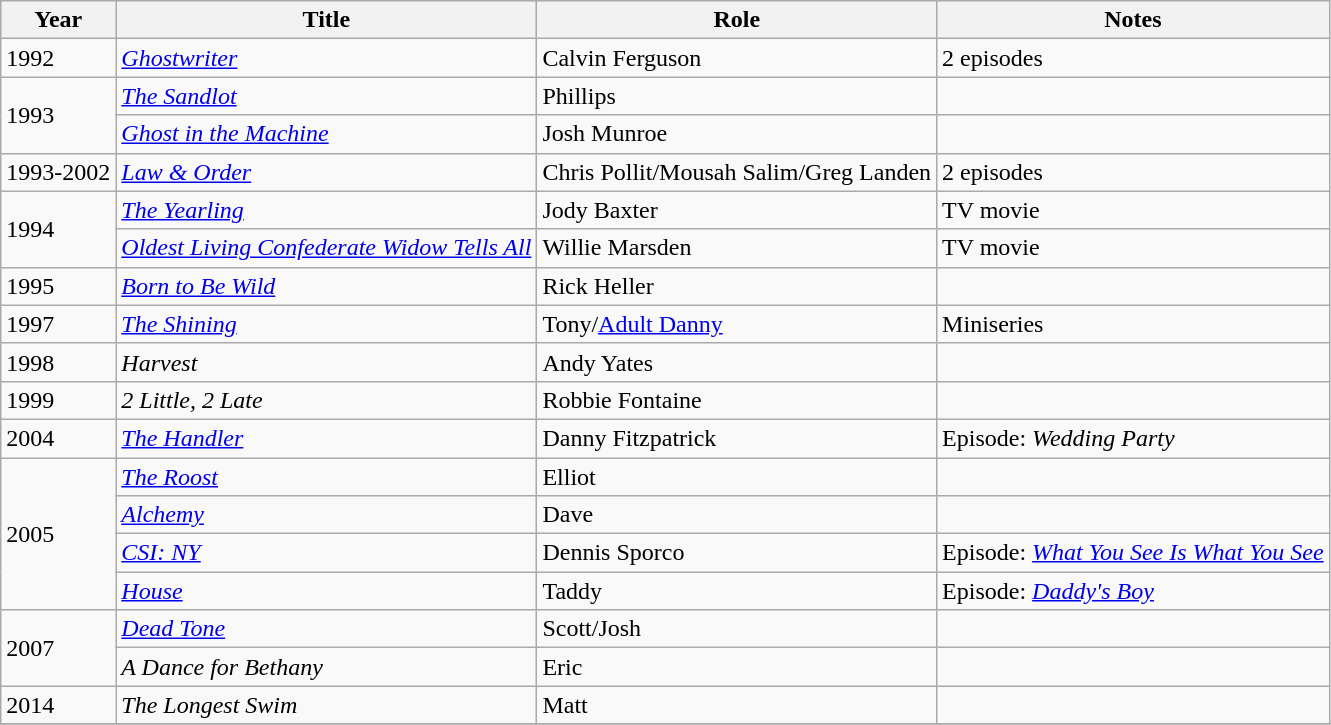<table class="wikitable">
<tr>
<th>Year</th>
<th>Title</th>
<th>Role</th>
<th>Notes</th>
</tr>
<tr>
<td>1992</td>
<td><em><a href='#'>Ghostwriter</a></em></td>
<td>Calvin Ferguson</td>
<td>2 episodes</td>
</tr>
<tr>
<td rowspan=2>1993</td>
<td><em><a href='#'>The Sandlot</a></em></td>
<td>Phillips</td>
<td></td>
</tr>
<tr>
<td><em><a href='#'>Ghost in the Machine</a></em></td>
<td>Josh Munroe</td>
<td></td>
</tr>
<tr>
<td>1993-2002</td>
<td><em><a href='#'>Law & Order</a></em></td>
<td>Chris Pollit/Mousah Salim/Greg Landen</td>
<td>2 episodes</td>
</tr>
<tr>
<td rowspan=2>1994</td>
<td><em><a href='#'>The Yearling</a></em></td>
<td>Jody Baxter</td>
<td>TV movie</td>
</tr>
<tr>
<td><em><a href='#'>Oldest Living Confederate Widow Tells All</a></em></td>
<td>Willie Marsden</td>
<td>TV movie</td>
</tr>
<tr>
<td>1995</td>
<td><em><a href='#'>Born to Be Wild</a></em></td>
<td>Rick Heller</td>
<td></td>
</tr>
<tr>
<td>1997</td>
<td><em><a href='#'>The Shining</a></em></td>
<td>Tony/<a href='#'>Adult Danny</a></td>
<td>Miniseries</td>
</tr>
<tr>
<td>1998</td>
<td><em>Harvest</em></td>
<td>Andy Yates</td>
<td></td>
</tr>
<tr>
<td>1999</td>
<td><em>2 Little, 2 Late</em></td>
<td>Robbie Fontaine</td>
<td></td>
</tr>
<tr>
<td>2004</td>
<td><em><a href='#'>The Handler</a></em></td>
<td>Danny Fitzpatrick</td>
<td>Episode: <em>Wedding Party</em></td>
</tr>
<tr>
<td rowspan=4>2005</td>
<td><em><a href='#'>The Roost</a></em></td>
<td>Elliot</td>
<td></td>
</tr>
<tr>
<td><em><a href='#'>Alchemy</a></em></td>
<td>Dave</td>
<td></td>
</tr>
<tr>
<td><em><a href='#'>CSI: NY</a></em></td>
<td>Dennis Sporco</td>
<td>Episode: <em><a href='#'>What You See Is What You See</a></em></td>
</tr>
<tr>
<td><em><a href='#'>House</a></em></td>
<td>Taddy</td>
<td>Episode: <em><a href='#'>Daddy's Boy</a></em></td>
</tr>
<tr>
<td rowspan=2>2007</td>
<td><em><a href='#'>Dead Tone</a></em></td>
<td>Scott/Josh</td>
<td></td>
</tr>
<tr>
<td><em>A Dance for Bethany</em></td>
<td>Eric</td>
<td></td>
</tr>
<tr>
<td>2014</td>
<td><em>The Longest Swim</em></td>
<td>Matt</td>
<td></td>
</tr>
<tr>
</tr>
</table>
